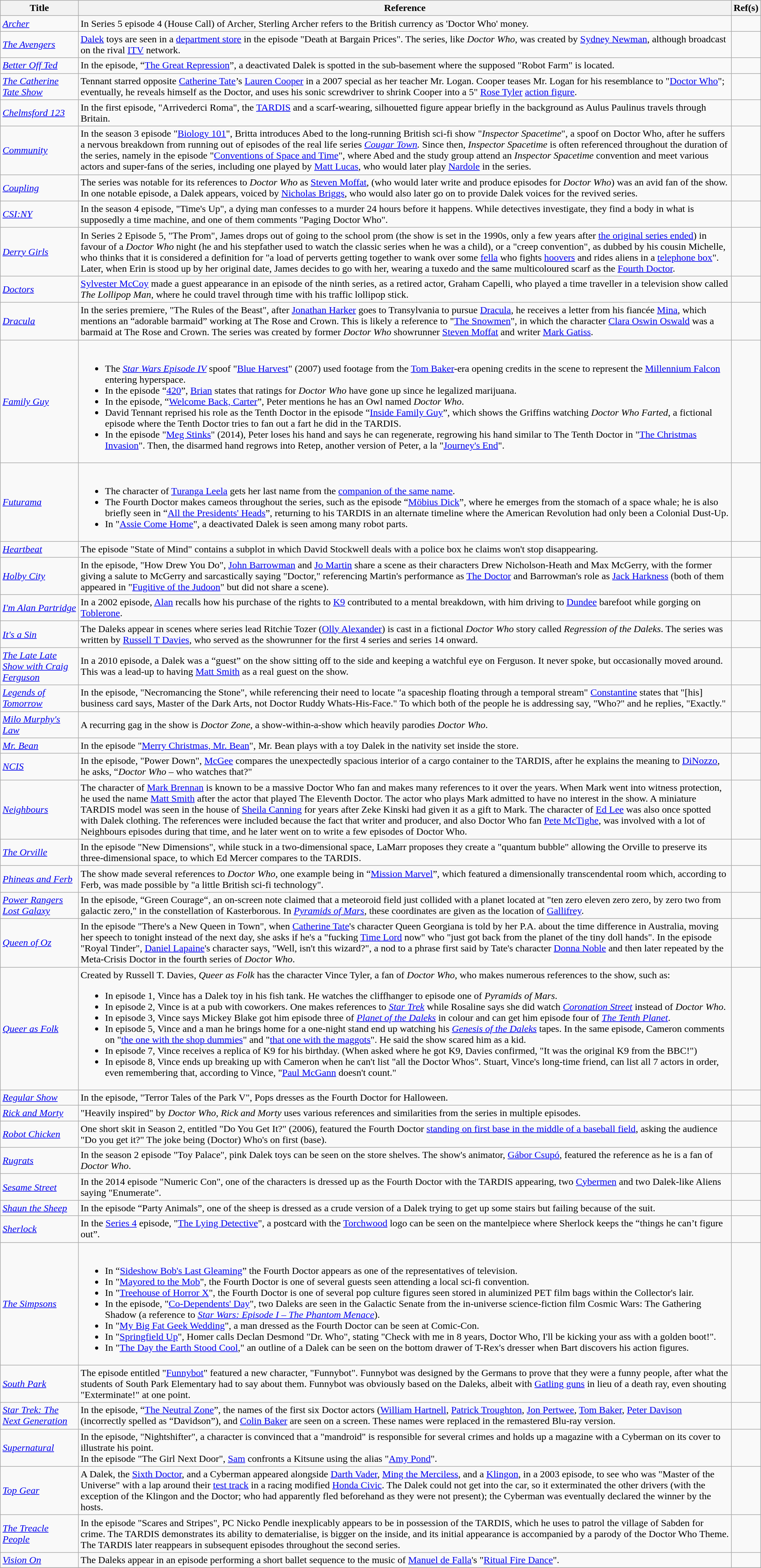<table class="wikitable sortable">
<tr>
<th>Title</th>
<th class="unsortable">Reference</th>
<th class="unsortable">Ref(s)</th>
</tr>
<tr>
<td><em><a href='#'>Archer</a></em></td>
<td>In Series 5 episode 4 (House Call) of Archer, Sterling Archer refers to the British currency as 'Doctor Who' money.</td>
<td></td>
</tr>
<tr>
<td><em><a href='#'>The Avengers</a></em></td>
<td><a href='#'>Dalek</a> toys are seen in a <a href='#'>department store</a> in the episode "Death at Bargain Prices". The series, like <em>Doctor Who</em>, was created by <a href='#'>Sydney Newman</a>, although broadcast on the rival <a href='#'>ITV</a> network.</td>
<td></td>
</tr>
<tr>
<td><em><a href='#'>Better Off Ted</a></em></td>
<td>In the episode, “<a href='#'>The Great Repression</a>”,  a deactivated Dalek is spotted in the sub-basement where the supposed "Robot Farm" is located.</td>
<td></td>
</tr>
<tr>
<td><em><a href='#'>The Catherine Tate Show</a></em></td>
<td>Tennant starred opposite <a href='#'>Catherine Tate</a>’s <a href='#'>Lauren Cooper</a> in a 2007 special as her teacher Mr. Logan. Cooper teases Mr. Logan for his resemblance to "<a href='#'>Doctor Who</a>"; eventually, he reveals himself as the Doctor, and uses his sonic screwdriver to shrink Cooper into a 5" <a href='#'>Rose Tyler</a> <a href='#'>action figure</a>.</td>
<td></td>
</tr>
<tr>
<td><em><a href='#'>Chelmsford 123</a></em></td>
<td>In the first episode, "Arrivederci Roma", the <a href='#'>TARDIS</a> and a scarf-wearing, silhouetted figure appear briefly in the background as Aulus Paulinus travels through Britain.</td>
<td></td>
</tr>
<tr>
<td><em><a href='#'>Community</a></em></td>
<td>In the season 3 episode "<a href='#'>Biology 101</a>", Britta introduces Abed to the long-running British sci-fi show "<em>Inspector Spacetime</em>", a spoof on Doctor Who, after he suffers a nervous breakdown from running out of episodes of the real life series <em><a href='#'>Cougar Town</a>.</em> Since then, <em>Inspector Spacetime</em> is often referenced throughout the duration of the series, namely in the episode "<a href='#'>Conventions of Space and Time</a>", where Abed and the study group attend an <em>Inspector Spacetime</em> convention and meet various actors and super-fans of the series, including one played by <a href='#'>Matt Lucas</a>, who would later play <a href='#'>Nardole</a> in the series.</td>
<td></td>
</tr>
<tr>
<td><em><a href='#'>Coupling</a></em></td>
<td>The series was notable for its references to <em>Doctor Who</em> as <a href='#'>Steven Moffat</a>, (who would later write and produce episodes for <em>Doctor Who</em>) was an avid fan of the show. In one notable episode, a Dalek appears, voiced by <a href='#'>Nicholas Briggs</a>, who would also later go on to provide Dalek voices for the revived series.</td>
<td></td>
</tr>
<tr>
<td><em> <a href='#'>CSI:NY</a></em></td>
<td>In the season 4 episode, "Time's Up", a dying man confesses to a murder 24 hours before it happens.  While detectives investigate, they find a body in what is supposedly a time machine, and one of them comments "Paging Doctor Who".</td>
</tr>
<tr>
<td><em><a href='#'>Derry Girls</a></em></td>
<td>In Series 2 Episode 5, "The Prom", James drops out of going to the school prom (the show is set in the 1990s, only a few years after <a href='#'>the original series ended</a>) in favour of a <em>Doctor Who</em> night (he and his stepfather used to watch the classic series when he was a child), or a "creep convention", as dubbed by his cousin Michelle, who thinks that it is considered a definition for "a load of perverts getting together to wank over some <a href='#'>fella</a> who fights <a href='#'>hoovers</a> and rides aliens in a <a href='#'>telephone box</a>". Later, when Erin is stood up by her original date, James decides to go with her, wearing a tuxedo and the same multicoloured scarf as the <a href='#'>Fourth Doctor</a>.</td>
<td></td>
</tr>
<tr>
<td><em><a href='#'>Doctors</a></em></td>
<td><a href='#'>Sylvester McCoy</a> made a guest appearance in an episode of the ninth series, as a retired actor, Graham Capelli, who played a time traveller in a television show called <em>The Lollipop Man,</em> where he could travel through time with his traffic lollipop stick.</td>
<td></td>
</tr>
<tr>
<td><em><a href='#'>Dracula</a></em></td>
<td>In the series premiere, "The Rules of the Beast", after <a href='#'>Jonathan Harker</a> goes to Transylvania to pursue <a href='#'>Dracula</a>, he receives a letter from his fiancée <a href='#'>Mina</a>, which mentions an “adorable barmaid” working at The Rose and Crown. This is likely a reference to "<a href='#'>The Snowmen</a>", in which the character <a href='#'>Clara Oswin Oswald</a> was a barmaid at The Rose and Crown. The series was created by former <em>Doctor Who</em> showrunner <a href='#'>Steven Moffat</a> and writer <a href='#'>Mark Gatiss</a>.</td>
</tr>
<tr>
<td><em><a href='#'>Family Guy</a></em></td>
<td><br><ul><li>The <a href='#'><em>Star Wars Episode IV</em></a> spoof "<a href='#'>Blue Harvest</a>" (2007) used footage from the <a href='#'>Tom Baker</a>-era opening credits in the scene to represent the <a href='#'>Millennium Falcon</a> entering hyperspace.</li><li>In the episode “<a href='#'>420</a>”, <a href='#'>Brian</a> states that ratings for <em>Doctor Who</em> have gone up since he legalized marijuana.</li><li>In the episode, “<a href='#'>Welcome Back, Carter</a>”, Peter mentions he has an Owl named <em>Doctor Who</em>.</li><li>David Tennant reprised his role as the Tenth Doctor in the episode “<a href='#'>Inside Family Guy</a>”, which shows the Griffins watching <em>Doctor Who Farted</em>, a fictional episode where the Tenth Doctor tries to fan out a fart he did in the TARDIS.</li><li>In the episode "<a href='#'>Meg Stinks</a>" (2014), Peter loses his hand and says he can regenerate, regrowing his hand similar to The Tenth Doctor in "<a href='#'>The Christmas Invasion</a>". Then, the disarmed hand regrows into Retep, another version of Peter, a la "<a href='#'>Journey's End</a>".</li></ul></td>
<td></td>
</tr>
<tr>
<td><em><a href='#'>Futurama</a></em></td>
<td><br><ul><li>The character of <a href='#'>Turanga Leela</a> gets her last name from the <a href='#'>companion of the same name</a>.</li><li>The Fourth Doctor makes cameos throughout the series, such as the episode “<a href='#'>Möbius Dick</a>”, where he emerges from the stomach of a space whale; he is also briefly seen in “<a href='#'>All the Presidents' Heads</a>”, returning to his TARDIS in an alternate timeline where the American Revolution had only been a Colonial Dust-Up.</li><li>In "<a href='#'>Assie Come Home</a>", a deactivated Dalek is seen among many robot parts.</li></ul></td>
<td></td>
</tr>
<tr>
<td><em><a href='#'>Heartbeat</a></em></td>
<td>The episode "State of Mind" contains a subplot in which David Stockwell deals with a police box he claims won't stop disappearing.</td>
<td></td>
</tr>
<tr>
<td><em><a href='#'>Holby City</a></em></td>
<td>In the episode, "How Drew You Do", <a href='#'>John Barrowman</a> and <a href='#'>Jo Martin</a> share a scene as their characters Drew Nicholson-Heath and Max McGerry, with the former giving a salute to McGerry and sarcastically saying "Doctor," referencing Martin's performance as <a href='#'>The Doctor</a> and Barrowman's role as <a href='#'>Jack Harkness</a> (both of them appeared in "<a href='#'>Fugitive of the Judoon</a>" but did not share a scene).</td>
<td></td>
</tr>
<tr>
<td><em><a href='#'>I'm Alan Partridge</a></em></td>
<td>In a 2002 episode, <a href='#'>Alan</a> recalls how his purchase of the rights to <a href='#'>K9</a> contributed to a mental breakdown, with him driving to <a href='#'>Dundee</a> barefoot while gorging on <a href='#'>Toblerone</a>.</td>
<td></td>
</tr>
<tr>
<td><a href='#'><em>It's a Sin</em></a></td>
<td>The Daleks appear in scenes where series lead Ritchie Tozer (<a href='#'>Olly Alexander</a>) is cast in a fictional <em>Doctor Who</em> story called <em>Regression of the Daleks</em>. The series was written by <a href='#'>Russell T Davies</a>, who served as the showrunner for the first 4 series and series 14 onward.</td>
<td></td>
</tr>
<tr>
<td><em><a href='#'>The Late Late Show with Craig Ferguson</a></em></td>
<td>In a 2010 episode, a Dalek was a “guest” on the show sitting off to the side and keeping a watchful eye on Ferguson. It never spoke, but occasionally moved around. This was a lead-up to having <a href='#'>Matt Smith</a> as a real guest on the show.</td>
<td></td>
</tr>
<tr>
<td><em><a href='#'>Legends of Tomorrow</a></em> </td>
<td>In the episode, "Necromancing the Stone", while referencing their need to locate "a spaceship floating through a temporal stream" <a href='#'>Constantine</a> states that "[his] business card says, Master of the Dark Arts, not Doctor Ruddy Whats-His-Face." To which both of the people he is addressing say, "Who?" and he replies, "Exactly."</td>
<td></td>
</tr>
<tr>
<td><em><a href='#'>Milo Murphy's Law</a></em></td>
<td>A recurring gag in the show is <em>Doctor Zone</em>, a show-within-a-show which heavily parodies <em>Doctor Who</em>.</td>
<td></td>
</tr>
<tr>
<td><em><a href='#'>Mr. Bean</a></em></td>
<td>In the episode "<a href='#'>Merry Christmas, Mr. Bean</a>", Mr. Bean plays with a toy Dalek in the nativity set inside the store.</td>
<td></td>
</tr>
<tr>
<td><a href='#'><em>NCIS</em></a></td>
<td>In the episode, "Power Down", <a href='#'>McGee</a> compares the unexpectedly spacious interior of a cargo container to the TARDIS, after he explains the meaning to <a href='#'>DiNozzo</a>, he asks, “<em>Doctor Who</em> – who watches that?"</td>
<td></td>
</tr>
<tr>
<td><em><a href='#'>Neighbours</a></em></td>
<td>The character of <a href='#'>Mark Brennan</a> is known to be a massive Doctor Who fan and makes many references to it over the years. When Mark went into witness protection, he used the name <a href='#'>Matt Smith</a> after the actor that played The Eleventh Doctor. The actor who plays Mark admitted to have no interest in the show. A miniature TARDIS model was seen in the house of <a href='#'>Sheila Canning</a> for years after Zeke Kinski had given it as a gift to Mark. The character of <a href='#'>Ed Lee</a> was also once spotted with Dalek clothing. The references were included because the fact that writer and producer, and also Doctor Who fan <a href='#'>Pete McTighe</a>, was involved with a lot of Neighbours episodes during that time, and he later went on to write a few episodes of Doctor Who.</td>
<td></td>
</tr>
<tr>
<td><em><a href='#'>The Orville</a></em></td>
<td>In the episode "New Dimensions", while stuck in a two-dimensional space, LaMarr proposes they create a "quantum bubble" allowing the Orville to preserve its three-dimensional space, to which Ed Mercer compares to the TARDIS.</td>
<td></td>
</tr>
<tr>
<td><em><a href='#'>Phineas and Ferb</a></em></td>
<td>The show made several references to <em>Doctor Who</em>, one example being in “<a href='#'>Mission Marvel</a>”, which featured a dimensionally transcendental room which, according to Ferb, was made possible by "a little British sci-fi technology".</td>
<td></td>
</tr>
<tr>
<td><em><a href='#'>Power Rangers Lost Galaxy</a></em></td>
<td>In the episode, “Green Courage“, an on-screen note claimed that a meteoroid field just collided with a planet located at "ten zero eleven zero zero, by zero two from galactic zero," in the constellation of Kasterborous. In  <em><a href='#'>Pyramids of Mars</a></em>, these coordinates are given as the location of <a href='#'>Gallifrey</a>.</td>
<td></td>
</tr>
<tr>
<td><em><a href='#'>Queen of Oz</a></em></td>
<td>In the episode "There's a New Queen in Town", when <a href='#'>Catherine Tate</a>'s character Queen Georgiana is told by her P.A. about the time difference in Australia, moving her speech to tonight instead of the next day, she asks if he's a "fucking <a href='#'>Time Lord</a> now" who "just got back from the planet of the tiny doll hands". In the episode "Royal Tinder", <a href='#'>Daniel Lapaine</a>'s character says, "Well, isn't this wizard?", a nod to a phrase first said by Tate's character <a href='#'>Donna Noble</a> and then later repeated by the Meta-Crisis Doctor in the fourth series of <em>Doctor Who</em>.</td>
<td></td>
</tr>
<tr>
<td><em><a href='#'>Queer as Folk</a></em></td>
<td>Created by Russell T. Davies, <em>Queer as Folk</em> has the character Vince Tyler, a fan of <em>Doctor Who</em>, who makes numerous references to the show, such as:<br><ul><li>In episode 1, Vince has a Dalek toy in his fish tank. He watches the cliffhanger to episode one of <em>Pyramids of Mars</em>.</li><li>In episode 2, Vince is at a pub with coworkers. One makes references to <em><a href='#'>Star Trek</a></em> while Rosaline says she did watch <em><a href='#'>Coronation Street</a></em> instead of <em>Doctor Who</em>.</li><li>In episode 3, Vince says Mickey Blake got him episode three of <em><a href='#'>Planet of the Daleks</a></em> in colour and can get him episode four of <em><a href='#'>The Tenth Planet</a></em>.</li><li>In episode 5, Vince and a man he brings home for a one-night stand end up watching his <em><a href='#'>Genesis of the Daleks</a></em> tapes. In the same episode, Cameron comments on "<a href='#'>the one with the shop dummies</a>" and "<a href='#'>that one with the maggots</a>". He said the show scared him as a kid.</li><li>In episode 7, Vince receives a replica of K9 for his birthday. (When asked where he got K9, Davies confirmed, "It was the original K9 from the BBC!")</li><li>In episode 8, Vince ends up breaking up with Cameron when he can't list "all the Doctor Whos". Stuart, Vince's long-time friend, can list all 7 actors in order, even remembering that, according to Vince, "<a href='#'>Paul McGann</a> doesn't count."</li></ul></td>
<td></td>
</tr>
<tr>
<td><em><a href='#'>Regular Show</a></em></td>
<td>In the episode, "Terror Tales of the Park V", Pops dresses as the Fourth Doctor for Halloween.</td>
<td></td>
</tr>
<tr>
<td><em> <a href='#'>Rick and Morty</a></em></td>
<td>"Heavily inspired" by <em>Doctor Who</em>, <em>Rick and Morty</em> uses various references and similarities from the series in multiple episodes.</td>
<td></td>
</tr>
<tr>
<td><em><a href='#'>Robot Chicken</a></em></td>
<td>One short skit in Season 2, entitled "Do You Get It?" (2006), featured the Fourth Doctor <a href='#'>standing on first base in the middle of a baseball field</a>, asking the audience "Do you get it?" The joke being (Doctor) Who's on first (base).</td>
<td></td>
</tr>
<tr>
<td><em><a href='#'>Rugrats</a></em></td>
<td>In the season 2 episode "Toy Palace", pink Dalek toys can be seen on the store shelves. The show's animator, <a href='#'>Gábor Csupó</a>, featured the reference as he is a fan of <em>Doctor Who</em>.</td>
<td></td>
</tr>
<tr>
<td><em><a href='#'>Sesame Street</a></em></td>
<td>In the 2014 episode "Numeric Con", one of the characters is dressed up as the Fourth Doctor with the TARDIS appearing, two <a href='#'>Cybermen</a> and two Dalek-like Aliens saying "Enumerate".</td>
<td></td>
</tr>
<tr>
<td><em><a href='#'>Shaun the Sheep</a></em></td>
<td>In the episode “Party Animals”, one of the sheep is dressed as a crude version of a Dalek trying to get up some stairs but failing because of the suit.</td>
<td></td>
</tr>
<tr>
<td><em><a href='#'>Sherlock</a></em></td>
<td>In the <a href='#'>Series 4</a> episode, "<a href='#'>The Lying Detective</a>", a postcard with the <a href='#'>Torchwood</a> logo can be seen on the mantelpiece where Sherlock keeps the “things he can’t figure out”.</td>
<td></td>
</tr>
<tr>
<td><em><a href='#'>The Simpsons</a></em></td>
<td><br><ul><li>In “<a href='#'>Sideshow Bob's Last Gleaming</a>” the Fourth Doctor appears as one of the representatives of television.</li><li>In "<a href='#'>Mayored to the Mob</a>", the Fourth Doctor is one of several guests seen attending a local sci-fi convention.</li><li>In "<a href='#'>Treehouse of Horror X</a>", the Fourth Doctor is one of several pop culture figures seen stored in aluminized PET film bags within the Collector's lair.</li><li>In the episode, "<a href='#'>Co-Dependents' Day</a>", two Daleks are seen in the Galactic Senate from the in-universe science-fiction film Cosmic Wars: The Gathering Shadow (a reference to <em><a href='#'>Star Wars: Episode I – The Phantom Menace</a></em>).</li><li>In "<a href='#'>My Big Fat Geek Wedding</a>", a man dressed as the Fourth Doctor can be seen at Comic-Con.</li><li>In "<a href='#'>Springfield Up</a>", Homer calls Declan Desmond "Dr. Who", stating "Check with me in 8 years, Doctor Who, I'll be kicking your ass with a golden boot!".</li><li>In "<a href='#'>The Day the Earth Stood Cool</a>," an outline of a Dalek can be seen on the bottom drawer of T-Rex's dresser when Bart discovers his action figures.</li></ul></td>
<td></td>
</tr>
<tr>
<td><em><a href='#'>South Park</a></em></td>
<td>The episode entitled "<a href='#'>Funnybot</a>" featured a new character, "Funnybot". Funnybot was designed by the Germans to prove that they were a funny people, after what the students of South Park Elementary had to say about them. Funnybot was obviously based on the Daleks, albeit with <a href='#'>Gatling guns</a> in lieu of a death ray, even shouting "Exterminate!" at one point.</td>
<td></td>
</tr>
<tr>
<td><em><a href='#'>Star Trek: The Next Generation</a></em></td>
<td>In the episode, “<a href='#'>The Neutral Zone</a>”, the names of the first six Doctor actors (<a href='#'>William Hartnell</a>, <a href='#'>Patrick Troughton</a>, <a href='#'>Jon Pertwee</a>, <a href='#'>Tom Baker</a>, <a href='#'>Peter Davison</a> (incorrectly spelled as “Davidson”), and <a href='#'>Colin Baker</a> are seen on a screen. These names were replaced in the remastered Blu-ray version.</td>
<td></td>
</tr>
<tr>
<td><em><a href='#'>Supernatural</a></em></td>
<td>In the episode, "Nightshifter", a character is convinced that a "mandroid" is responsible for several crimes and holds up a magazine with a Cyberman on its cover to illustrate his point.<br>In the episode "The Girl Next Door", <a href='#'>Sam</a> confronts a Kitsune using the alias "<a href='#'>Amy Pond</a>".</td>
<td></td>
</tr>
<tr>
<td><em><a href='#'>Top Gear</a></em></td>
<td>A Dalek, the <a href='#'>Sixth Doctor</a>, and a Cyberman appeared alongside <a href='#'>Darth Vader</a>, <a href='#'>Ming the Merciless</a>, and a <a href='#'>Klingon</a>, in a 2003 episode, to see who was "Master of the Universe" with a lap around their <a href='#'>test track</a> in a racing modified <a href='#'>Honda Civic</a>. The Dalek could not get into the car, so it exterminated the other drivers (with the exception of the Klingon and the Doctor; who had apparently fled beforehand as they were not present); the Cyberman was eventually declared the winner by the hosts.</td>
<td></td>
</tr>
<tr>
<td><em><a href='#'>The Treacle People</a></em></td>
<td>In the episode "Scares and Stripes", PC Nicko Pendle inexplicably appears to be in possession of the TARDIS, which he uses to patrol the village of Sabden for crime. The TARDIS demonstrates its ability to dematerialise, is bigger on the inside, and its initial appearance is accompanied by a parody of the Doctor Who Theme. The TARDIS later reappears in subsequent episodes throughout the second series.</td>
<td {{center></td>
</tr>
<tr>
<td><em><a href='#'>Vision On</a></em></td>
<td>The Daleks appear in an episode performing a short ballet sequence to the music of <a href='#'>Manuel de Falla</a>'s "<a href='#'>Ritual Fire Dance</a>".</td>
<td></td>
</tr>
<tr>
</tr>
</table>
